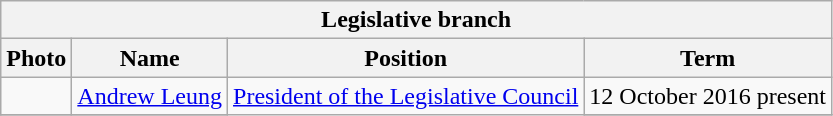<table class="wikitable" style="text-align:center">
<tr>
<th colspan="4">Legislative branch</th>
</tr>
<tr>
<th>Photo</th>
<th>Name</th>
<th>Position</th>
<th>Term</th>
</tr>
<tr>
<td></td>
<td><a href='#'>Andrew Leung</a></td>
<td rowspan="2"><a href='#'>President of the Legislative Council</a></td>
<td>12 October 2016  present</td>
</tr>
<tr>
</tr>
</table>
